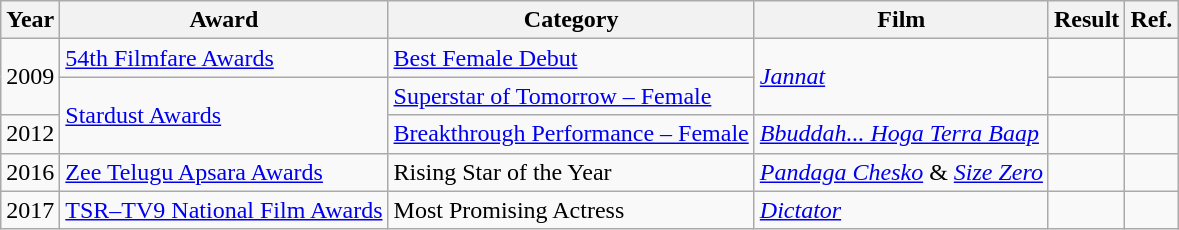<table class="wikitable">
<tr>
<th>Year</th>
<th>Award</th>
<th>Category</th>
<th>Film</th>
<th>Result</th>
<th>Ref.</th>
</tr>
<tr>
<td rowspan="2">2009</td>
<td><a href='#'>54th Filmfare Awards</a></td>
<td><a href='#'>Best Female Debut</a></td>
<td rowspan="2"><em><a href='#'>Jannat</a></em></td>
<td></td>
<td></td>
</tr>
<tr>
<td rowspan="2"><a href='#'>Stardust Awards</a></td>
<td><a href='#'>Superstar of Tomorrow – Female</a></td>
<td></td>
<td></td>
</tr>
<tr>
<td>2012</td>
<td><a href='#'>Breakthrough Performance – Female</a></td>
<td><em><a href='#'>Bbuddah... Hoga Terra Baap</a></em></td>
<td></td>
<td></td>
</tr>
<tr>
<td>2016</td>
<td><a href='#'>Zee Telugu Apsara Awards</a></td>
<td>Rising Star of the Year</td>
<td><em><a href='#'>Pandaga Chesko</a></em> & <em><a href='#'>Size Zero</a></em></td>
<td></td>
<td></td>
</tr>
<tr>
<td>2017</td>
<td><a href='#'>TSR–TV9 National Film Awards</a></td>
<td>Most Promising Actress</td>
<td><em><a href='#'>Dictator</a></em></td>
<td></td>
<td></td>
</tr>
</table>
